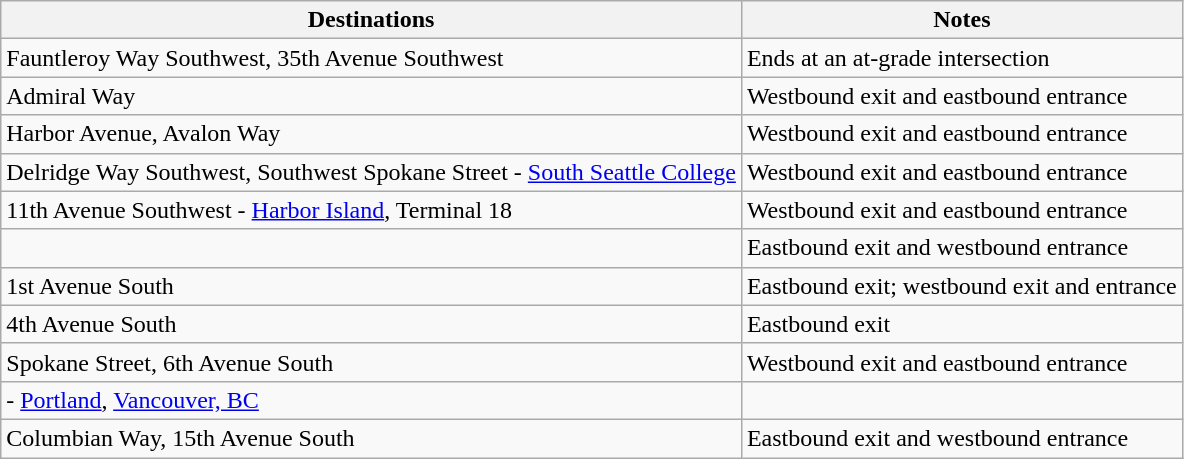<table class="wikitable">
<tr>
<th>Destinations</th>
<th>Notes</th>
</tr>
<tr>
<td>Fauntleroy Way Southwest, 35th Avenue Southwest</td>
<td>Ends at an at-grade intersection</td>
</tr>
<tr>
<td>Admiral Way</td>
<td>Westbound exit and eastbound entrance</td>
</tr>
<tr>
<td>Harbor Avenue, Avalon Way</td>
<td>Westbound exit and eastbound entrance</td>
</tr>
<tr>
<td>Delridge Way Southwest, Southwest Spokane Street - <a href='#'>South Seattle College</a></td>
<td>Westbound exit and eastbound entrance</td>
</tr>
<tr>
<td>11th Avenue Southwest - <a href='#'>Harbor Island</a>, Terminal 18</td>
<td>Westbound exit and eastbound entrance</td>
</tr>
<tr>
<td></td>
<td>Eastbound exit and westbound entrance</td>
</tr>
<tr>
<td>1st Avenue South</td>
<td>Eastbound exit; westbound exit and entrance</td>
</tr>
<tr>
<td>4th Avenue South</td>
<td>Eastbound exit</td>
</tr>
<tr>
<td>Spokane Street, 6th Avenue South</td>
<td>Westbound exit and eastbound entrance</td>
</tr>
<tr>
<td> - <a href='#'>Portland</a>, <a href='#'>Vancouver, BC</a></td>
<td></td>
</tr>
<tr>
<td>Columbian Way, 15th Avenue South</td>
<td>Eastbound exit and westbound entrance</td>
</tr>
</table>
